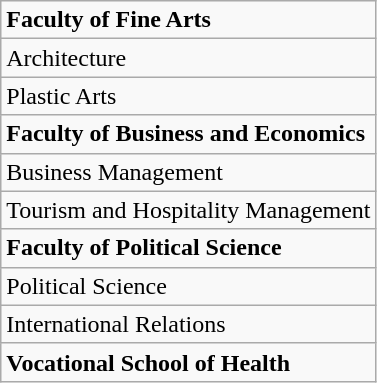<table class="wikitable">
<tr>
<td><strong>Faculty of Fine Arts</strong></td>
</tr>
<tr>
<td>Architecture</td>
</tr>
<tr>
<td>Plastic Arts</td>
</tr>
<tr>
<td><strong>Faculty of Business and Economics</strong></td>
</tr>
<tr>
<td>Business Management</td>
</tr>
<tr>
<td>Tourism and Hospitality Management</td>
</tr>
<tr>
<td><strong>Faculty of Political Science</strong></td>
</tr>
<tr>
<td>Political Science</td>
</tr>
<tr>
<td>International Relations</td>
</tr>
<tr>
<td><strong>Vocational School of Health</strong></td>
</tr>
</table>
